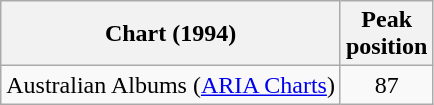<table class="wikitable sortable">
<tr>
<th align="center">Chart (1994)</th>
<th align="center">Peak <br>position</th>
</tr>
<tr>
<td>Australian Albums (<a href='#'>ARIA Charts</a>) </td>
<td align="center">87</td>
</tr>
</table>
